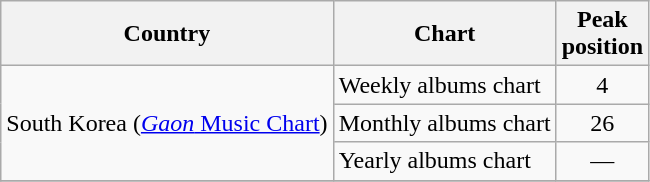<table class="wikitable sortable">
<tr>
<th>Country</th>
<th>Chart</th>
<th>Peak<br>position</th>
</tr>
<tr>
<td rowspan="3">South Korea (<a href='#'><em>Gaon</em> Music Chart</a>)</td>
<td>Weekly albums chart</td>
<td align="center">4</td>
</tr>
<tr>
<td>Monthly albums chart</td>
<td align="center">26</td>
</tr>
<tr>
<td>Yearly albums chart</td>
<td align="center">—</td>
</tr>
<tr>
</tr>
</table>
